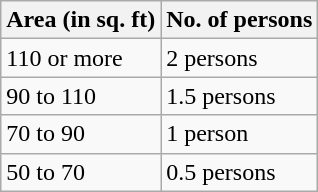<table class="wikitable">
<tr>
<th>Area (in sq. ft)</th>
<th>No. of persons</th>
</tr>
<tr>
<td>110 or more</td>
<td>2 persons</td>
</tr>
<tr>
<td>90 to 110</td>
<td>1.5 persons</td>
</tr>
<tr>
<td>70 to 90</td>
<td>1 person</td>
</tr>
<tr>
<td>50 to 70</td>
<td>0.5 persons</td>
</tr>
</table>
